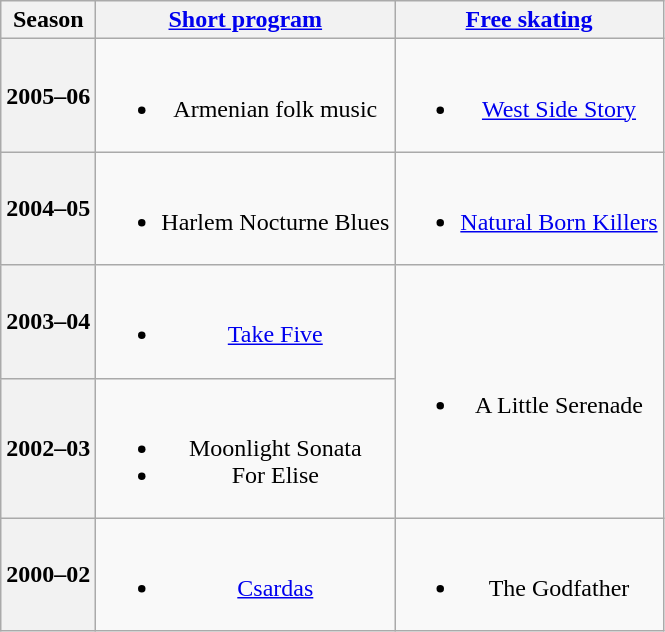<table class=wikitable style=text-align:center>
<tr>
<th>Season</th>
<th><a href='#'>Short program</a></th>
<th><a href='#'>Free skating</a></th>
</tr>
<tr>
<th>2005–06 <br> </th>
<td><br><ul><li>Armenian folk music</li></ul></td>
<td><br><ul><li><a href='#'>West Side Story</a> <br></li></ul></td>
</tr>
<tr>
<th>2004–05 <br> </th>
<td><br><ul><li>Harlem Nocturne Blues <br></li></ul></td>
<td><br><ul><li><a href='#'>Natural Born Killers</a></li></ul></td>
</tr>
<tr>
<th>2003–04 <br> </th>
<td><br><ul><li><a href='#'>Take Five</a> <br></li></ul></td>
<td rowspan=2><br><ul><li>A Little Serenade <br></li></ul></td>
</tr>
<tr>
<th>2002–03 <br> </th>
<td><br><ul><li>Moonlight Sonata <br></li><li>For Elise <br></li></ul></td>
</tr>
<tr>
<th>2000–02 <br> </th>
<td><br><ul><li><a href='#'>Csardas</a></li></ul></td>
<td><br><ul><li>The Godfather <br></li></ul></td>
</tr>
</table>
